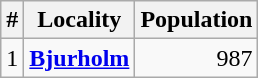<table class="wikitable">
<tr>
<th>#</th>
<th>Locality</th>
<th>Population</th>
</tr>
<tr>
<td>1</td>
<td><strong><a href='#'>Bjurholm</a></strong></td>
<td align="right">987</td>
</tr>
</table>
